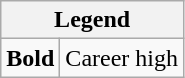<table class="wikitable mw-collapsible mw-collapsed">
<tr>
<th colspan="2">Legend</th>
</tr>
<tr>
<td><strong>Bold</strong></td>
<td>Career high</td>
</tr>
</table>
